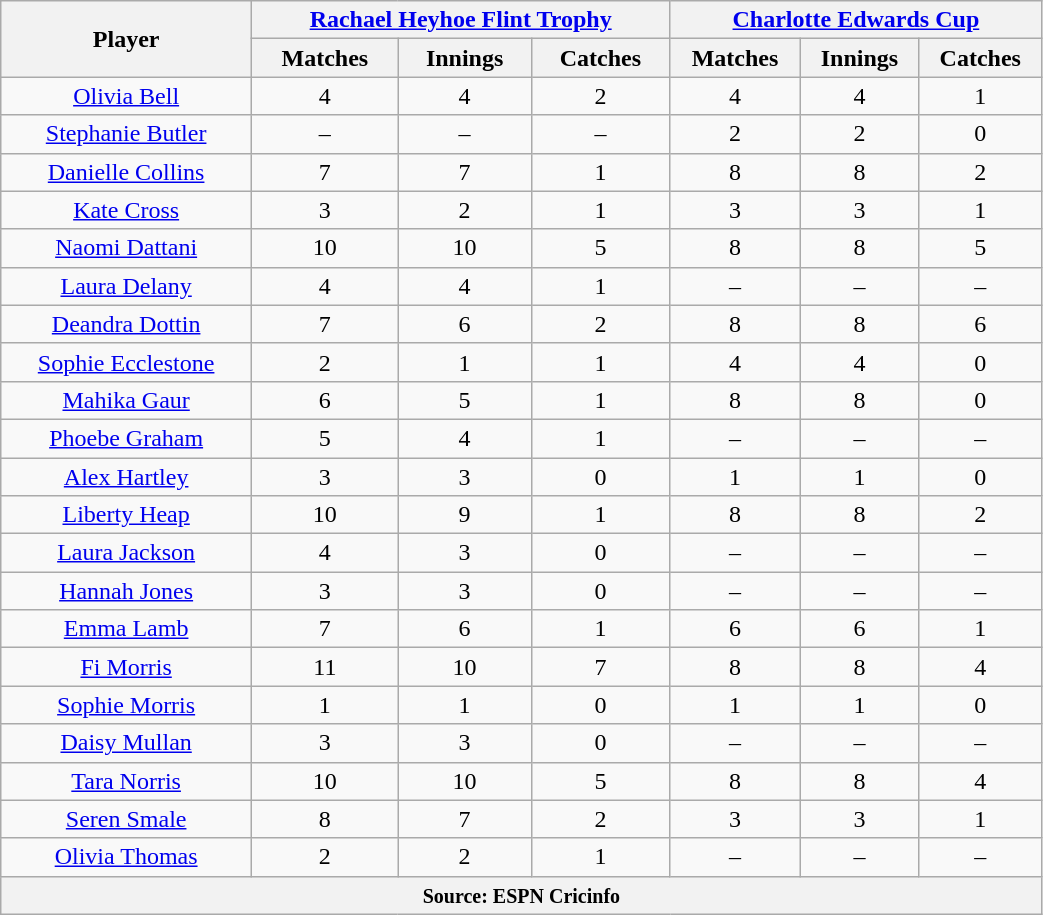<table class="wikitable" style="text-align:center; width:55%;">
<tr>
<th rowspan=2>Player</th>
<th colspan=3><a href='#'>Rachael Heyhoe Flint Trophy</a></th>
<th colspan=3><a href='#'>Charlotte Edwards Cup</a></th>
</tr>
<tr>
<th>Matches</th>
<th>Innings</th>
<th>Catches</th>
<th>Matches</th>
<th>Innings</th>
<th>Catches</th>
</tr>
<tr>
<td><a href='#'>Olivia Bell</a></td>
<td>4</td>
<td>4</td>
<td>2</td>
<td>4</td>
<td>4</td>
<td>1</td>
</tr>
<tr>
<td><a href='#'>Stephanie Butler</a></td>
<td>–</td>
<td>–</td>
<td>–</td>
<td>2</td>
<td>2</td>
<td>0</td>
</tr>
<tr>
<td><a href='#'>Danielle Collins</a></td>
<td>7</td>
<td>7</td>
<td>1</td>
<td>8</td>
<td>8</td>
<td>2</td>
</tr>
<tr>
<td><a href='#'>Kate Cross</a></td>
<td>3</td>
<td>2</td>
<td>1</td>
<td>3</td>
<td>3</td>
<td>1</td>
</tr>
<tr>
<td><a href='#'>Naomi Dattani</a></td>
<td>10</td>
<td>10</td>
<td>5</td>
<td>8</td>
<td>8</td>
<td>5</td>
</tr>
<tr>
<td><a href='#'>Laura Delany</a></td>
<td>4</td>
<td>4</td>
<td>1</td>
<td>–</td>
<td>–</td>
<td>–</td>
</tr>
<tr>
<td><a href='#'>Deandra Dottin</a></td>
<td>7</td>
<td>6</td>
<td>2</td>
<td>8</td>
<td>8</td>
<td>6</td>
</tr>
<tr>
<td><a href='#'>Sophie Ecclestone</a></td>
<td>2</td>
<td>1</td>
<td>1</td>
<td>4</td>
<td>4</td>
<td>0</td>
</tr>
<tr>
<td><a href='#'>Mahika Gaur</a></td>
<td>6</td>
<td>5</td>
<td>1</td>
<td>8</td>
<td>8</td>
<td>0</td>
</tr>
<tr>
<td><a href='#'>Phoebe Graham</a></td>
<td>5</td>
<td>4</td>
<td>1</td>
<td>–</td>
<td>–</td>
<td>–</td>
</tr>
<tr>
<td><a href='#'>Alex Hartley</a></td>
<td>3</td>
<td>3</td>
<td>0</td>
<td>1</td>
<td>1</td>
<td>0</td>
</tr>
<tr>
<td><a href='#'>Liberty Heap</a></td>
<td>10</td>
<td>9</td>
<td>1</td>
<td>8</td>
<td>8</td>
<td>2</td>
</tr>
<tr>
<td><a href='#'>Laura Jackson</a></td>
<td>4</td>
<td>3</td>
<td>0</td>
<td>–</td>
<td>–</td>
<td>–</td>
</tr>
<tr>
<td><a href='#'>Hannah Jones</a></td>
<td>3</td>
<td>3</td>
<td>0</td>
<td>–</td>
<td>–</td>
<td>–</td>
</tr>
<tr>
<td><a href='#'>Emma Lamb</a></td>
<td>7</td>
<td>6</td>
<td>1</td>
<td>6</td>
<td>6</td>
<td>1</td>
</tr>
<tr>
<td><a href='#'>Fi Morris</a></td>
<td>11</td>
<td>10</td>
<td>7</td>
<td>8</td>
<td>8</td>
<td>4</td>
</tr>
<tr>
<td><a href='#'>Sophie Morris</a></td>
<td>1</td>
<td>1</td>
<td>0</td>
<td>1</td>
<td>1</td>
<td>0</td>
</tr>
<tr>
<td><a href='#'>Daisy Mullan</a></td>
<td>3</td>
<td>3</td>
<td>0</td>
<td>–</td>
<td>–</td>
<td>–</td>
</tr>
<tr>
<td><a href='#'>Tara Norris</a></td>
<td>10</td>
<td>10</td>
<td>5</td>
<td>8</td>
<td>8</td>
<td>4</td>
</tr>
<tr>
<td><a href='#'>Seren Smale</a></td>
<td>8</td>
<td>7</td>
<td>2</td>
<td>3</td>
<td>3</td>
<td>1</td>
</tr>
<tr>
<td><a href='#'>Olivia Thomas</a></td>
<td>2</td>
<td>2</td>
<td>1</td>
<td>–</td>
<td>–</td>
<td>–</td>
</tr>
<tr>
<th colspan="7"><small>Source: ESPN Cricinfo</small></th>
</tr>
</table>
